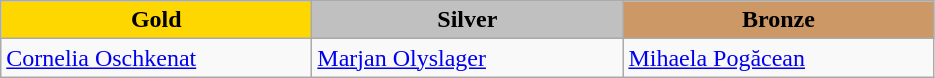<table class="wikitable" style="text-align:left">
<tr align="center">
<td width=200 bgcolor=gold><strong>Gold</strong></td>
<td width=200 bgcolor=silver><strong>Silver</strong></td>
<td width=200 bgcolor=CC9966><strong>Bronze</strong></td>
</tr>
<tr>
<td><a href='#'>Cornelia Oschkenat</a><br><em></em></td>
<td><a href='#'>Marjan Olyslager</a><br><em></em></td>
<td><a href='#'>Mihaela Pogăcean</a><br><em></em></td>
</tr>
</table>
